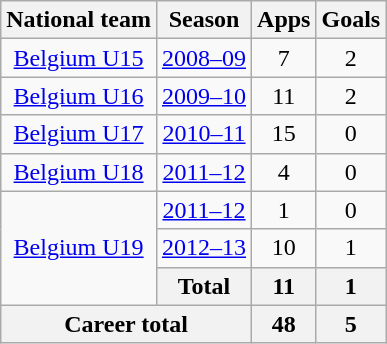<table class="wikitable" style="text-align: center;">
<tr>
<th>National team</th>
<th>Season</th>
<th>Apps</th>
<th>Goals</th>
</tr>
<tr>
<td valign="center"><a href='#'>Belgium U15</a></td>
<td><a href='#'>2008–09</a></td>
<td>7</td>
<td>2</td>
</tr>
<tr>
<td valign="center"><a href='#'>Belgium U16</a></td>
<td><a href='#'>2009–10</a></td>
<td>11</td>
<td>2</td>
</tr>
<tr>
<td valign="center"><a href='#'>Belgium U17</a></td>
<td><a href='#'>2010–11</a></td>
<td>15</td>
<td>0</td>
</tr>
<tr>
<td valign="center"><a href='#'>Belgium U18</a></td>
<td><a href='#'>2011–12</a></td>
<td>4</td>
<td>0</td>
</tr>
<tr>
<td rowspan="3" valign="center"><a href='#'>Belgium U19</a></td>
<td><a href='#'>2011–12</a></td>
<td>1</td>
<td>0</td>
</tr>
<tr>
<td><a href='#'>2012–13</a></td>
<td>10</td>
<td>1</td>
</tr>
<tr>
<th>Total</th>
<th>11</th>
<th>1</th>
</tr>
<tr>
<th colspan="2">Career total</th>
<th>48</th>
<th>5</th>
</tr>
</table>
